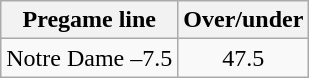<table class="wikitable">
<tr align="center">
<th style=>Pregame line</th>
<th style=>Over/under</th>
</tr>
<tr align="center">
<td>Notre Dame –7.5</td>
<td>47.5</td>
</tr>
</table>
